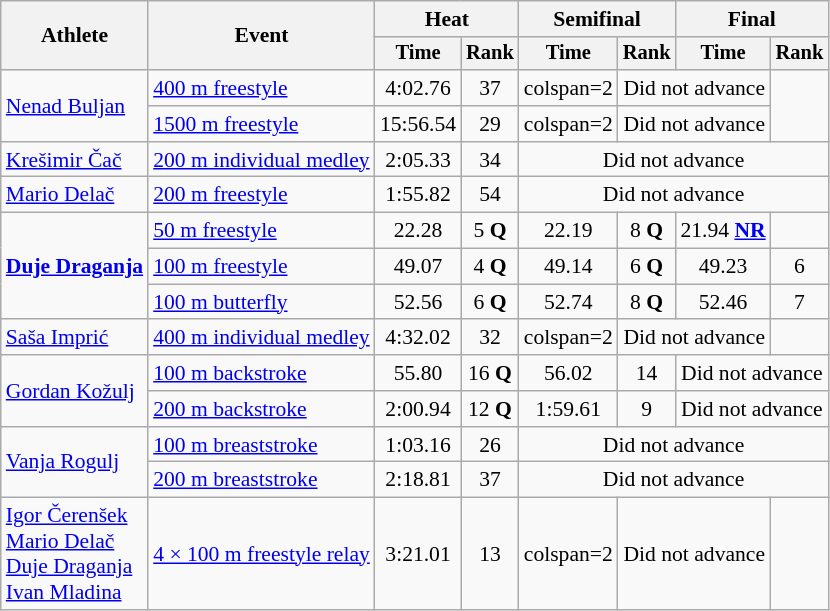<table class=wikitable style="font-size:90%">
<tr>
<th rowspan="2">Athlete</th>
<th rowspan="2">Event</th>
<th colspan="2">Heat</th>
<th colspan="2">Semifinal</th>
<th colspan="2">Final</th>
</tr>
<tr style="font-size:95%">
<th>Time</th>
<th>Rank</th>
<th>Time</th>
<th>Rank</th>
<th>Time</th>
<th>Rank</th>
</tr>
<tr align=center>
<td align=left rowspan=2><a href='#'>Nenad Buljan</a></td>
<td align=left><a href='#'>400 m freestyle</a></td>
<td>4:02.76</td>
<td>37</td>
<td>colspan=2 </td>
<td colspan=2>Did not advance</td>
</tr>
<tr align=center>
<td align=left><a href='#'>1500 m freestyle</a></td>
<td>15:56.54</td>
<td>29</td>
<td>colspan=2 </td>
<td colspan=2>Did not advance</td>
</tr>
<tr align=center>
<td align=left><a href='#'>Krešimir Čač</a></td>
<td align=left><a href='#'>200 m individual medley</a></td>
<td>2:05.33</td>
<td>34</td>
<td colspan=4>Did not advance</td>
</tr>
<tr align=center>
<td align=left><a href='#'>Mario Delač</a></td>
<td align=left><a href='#'>200 m freestyle</a></td>
<td>1:55.82</td>
<td>54</td>
<td colspan=4>Did not advance</td>
</tr>
<tr align=center>
<td align=left rowspan=3><strong><a href='#'>Duje Draganja</a></strong></td>
<td align=left><a href='#'>50 m freestyle</a></td>
<td>22.28</td>
<td>5 <strong>Q</strong></td>
<td>22.19</td>
<td>8 <strong>Q</strong></td>
<td>21.94 <strong><a href='#'>NR</a></strong></td>
<td></td>
</tr>
<tr align=center>
<td align=left><a href='#'>100 m freestyle</a></td>
<td>49.07</td>
<td>4 <strong>Q</strong></td>
<td>49.14</td>
<td>6 <strong>Q</strong></td>
<td>49.23</td>
<td>6</td>
</tr>
<tr align=center>
<td align=left><a href='#'>100 m butterfly</a></td>
<td>52.56</td>
<td>6 <strong>Q</strong></td>
<td>52.74</td>
<td>8 <strong>Q</strong></td>
<td>52.46</td>
<td>7</td>
</tr>
<tr align=center>
<td align=left><a href='#'>Saša Imprić</a></td>
<td align=left><a href='#'>400 m individual medley</a></td>
<td>4:32.02</td>
<td>32</td>
<td>colspan=2 </td>
<td colspan=2>Did not advance</td>
</tr>
<tr align=center>
<td align=left rowspan=2><a href='#'>Gordan Kožulj</a></td>
<td align=left><a href='#'>100 m backstroke</a></td>
<td>55.80</td>
<td>16 <strong>Q</strong></td>
<td>56.02</td>
<td>14</td>
<td colspan=2>Did not advance</td>
</tr>
<tr align=center>
<td align=left><a href='#'>200 m backstroke</a></td>
<td>2:00.94</td>
<td>12 <strong>Q</strong></td>
<td>1:59.61</td>
<td>9</td>
<td colspan=2>Did not advance</td>
</tr>
<tr align=center>
<td align=left rowspan=2><a href='#'>Vanja Rogulj</a></td>
<td align=left><a href='#'>100 m breaststroke</a></td>
<td>1:03.16</td>
<td>26</td>
<td colspan=4>Did not advance</td>
</tr>
<tr align=center>
<td align=left><a href='#'>200 m breaststroke</a></td>
<td>2:18.81</td>
<td>37</td>
<td colspan=4>Did not advance</td>
</tr>
<tr align=center>
<td align=left><a href='#'>Igor Čerenšek</a><br><a href='#'>Mario Delač</a><br><a href='#'>Duje Draganja</a><br><a href='#'>Ivan Mladina</a></td>
<td align=left><a href='#'>4 × 100 m freestyle relay</a></td>
<td>3:21.01</td>
<td>13</td>
<td>colspan=2 </td>
<td colspan=2>Did not advance</td>
</tr>
</table>
